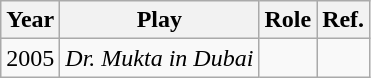<table class="wikitable sortable">
<tr>
<th scope="col">Year</th>
<th scope="col">Play</th>
<th scope="col">Role</th>
<th scope="col" class="unsortable">Ref.</th>
</tr>
<tr>
<td>2005</td>
<td><em>Dr. Mukta in Dubai</em></td>
<td></td>
<td></td>
</tr>
</table>
